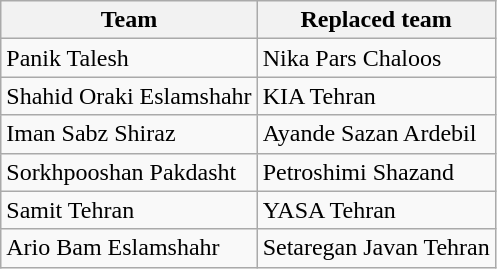<table class="wikitable">
<tr>
<th>Team</th>
<th>Replaced team</th>
</tr>
<tr>
<td>Panik Talesh</td>
<td>Nika Pars Chaloos</td>
</tr>
<tr>
<td>Shahid Oraki Eslamshahr</td>
<td>KIA Tehran</td>
</tr>
<tr>
<td>Iman Sabz Shiraz</td>
<td>Ayande Sazan Ardebil</td>
</tr>
<tr>
<td>Sorkhpooshan Pakdasht</td>
<td>Petroshimi Shazand</td>
</tr>
<tr>
<td>Samit Tehran</td>
<td>YASA Tehran</td>
</tr>
<tr>
<td>Ario Bam Eslamshahr</td>
<td>Setaregan Javan Tehran</td>
</tr>
</table>
